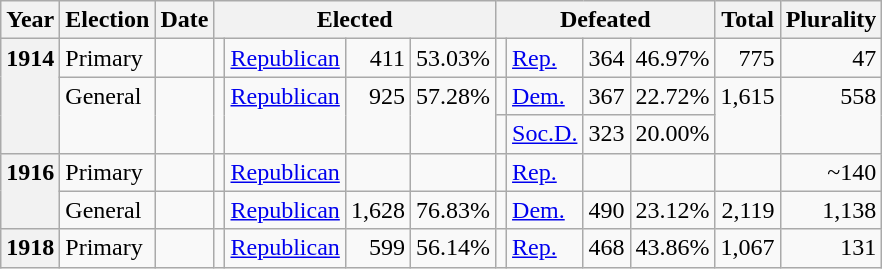<table class=wikitable>
<tr>
<th>Year</th>
<th>Election</th>
<th>Date</th>
<th ! colspan="4">Elected</th>
<th ! colspan="4">Defeated</th>
<th>Total</th>
<th>Plurality</th>
</tr>
<tr>
<th rowspan="3" valign="top">1914</th>
<td valign="top">Primary</td>
<td valign="top"></td>
<td valign="top"></td>
<td valign="top" ><a href='#'>Republican</a></td>
<td valign="top" align="right">411</td>
<td valign="top" align="right">53.03%</td>
<td valign="top"></td>
<td valign="top" ><a href='#'>Rep.</a></td>
<td valign="top" align="right">364</td>
<td valign="top" align="right">46.97%</td>
<td valign="top" align="right">775</td>
<td valign="top" align="right">47</td>
</tr>
<tr>
<td rowspan="2" valign="top">General</td>
<td rowspan="2" valign="top"></td>
<td rowspan="2" valign="top"></td>
<td rowspan="2" valign="top" ><a href='#'>Republican</a></td>
<td rowspan="2" valign="top" align="right">925</td>
<td rowspan="2" valign="top" align="right">57.28%</td>
<td valign="top"></td>
<td valign="top" ><a href='#'>Dem.</a></td>
<td valign="top" align="right">367</td>
<td valign="top" align="right">22.72%</td>
<td rowspan="2" valign="top" align="right">1,615</td>
<td rowspan="2" valign="top" align="right">558</td>
</tr>
<tr>
<td valign="top"></td>
<td valign="top" ><a href='#'>Soc.D.</a></td>
<td valign="top" align="right">323</td>
<td valign="top" align="right">20.00%</td>
</tr>
<tr>
<th rowspan="2" valign="top">1916</th>
<td valign="top">Primary</td>
<td valign="top"></td>
<td valign="top"></td>
<td valign="top" ><a href='#'>Republican</a></td>
<td valign="top" align="right"></td>
<td valign="top" align="right"></td>
<td valign="top"></td>
<td valign="top" ><a href='#'>Rep.</a></td>
<td valign="top" align="right"></td>
<td valign="top" align="right"></td>
<td valign="top" align="right"></td>
<td valign="top" align="right">~140</td>
</tr>
<tr>
<td valign="top">General</td>
<td valign="top"></td>
<td valign="top"></td>
<td valign="top" ><a href='#'>Republican</a></td>
<td valign="top" align="right">1,628</td>
<td valign="top" align="right">76.83%</td>
<td valign="top"></td>
<td valign="top" ><a href='#'>Dem.</a></td>
<td valign="top" align="right">490</td>
<td valign="top" align="right">23.12%</td>
<td valign="top" align="right">2,119</td>
<td valign="top" align="right">1,138</td>
</tr>
<tr>
<th valign="top">1918</th>
<td valign="top">Primary</td>
<td valign="top"></td>
<td valign="top"></td>
<td valign="top" ><a href='#'>Republican</a></td>
<td valign="top" align="right">599</td>
<td valign="top" align="right">56.14%</td>
<td valign="top"></td>
<td valign="top" ><a href='#'>Rep.</a></td>
<td valign="top" align="right">468</td>
<td valign="top" align="right">43.86%</td>
<td valign="top" align="right">1,067</td>
<td valign="top" align="right">131</td>
</tr>
</table>
